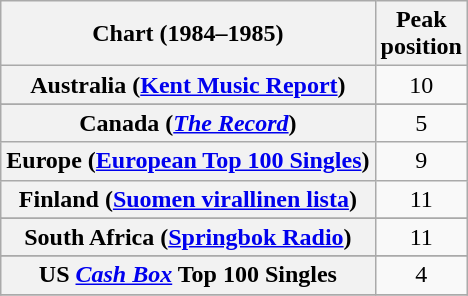<table class="wikitable sortable plainrowheaders" style="text-align:center">
<tr>
<th scope="col">Chart (1984–1985)</th>
<th scope="col">Peak<br>position</th>
</tr>
<tr>
<th scope="row">Australia (<a href='#'>Kent Music Report</a>)</th>
<td>10</td>
</tr>
<tr>
</tr>
<tr>
</tr>
<tr>
</tr>
<tr>
</tr>
<tr>
<th scope="row">Canada (<em><a href='#'>The Record</a></em>)</th>
<td>5</td>
</tr>
<tr>
<th scope="row">Europe (<a href='#'>European Top 100 Singles</a>)</th>
<td>9</td>
</tr>
<tr>
<th scope="row">Finland (<a href='#'>Suomen virallinen lista</a>)</th>
<td>11</td>
</tr>
<tr>
</tr>
<tr>
</tr>
<tr>
</tr>
<tr>
</tr>
<tr>
</tr>
<tr>
<th scope="row">South Africa (<a href='#'>Springbok Radio</a>)</th>
<td>11</td>
</tr>
<tr>
</tr>
<tr>
</tr>
<tr>
</tr>
<tr>
</tr>
<tr>
</tr>
<tr>
</tr>
<tr>
<th scope="row">US <em><a href='#'>Cash Box</a></em> Top 100 Singles</th>
<td>4</td>
</tr>
<tr>
</tr>
</table>
